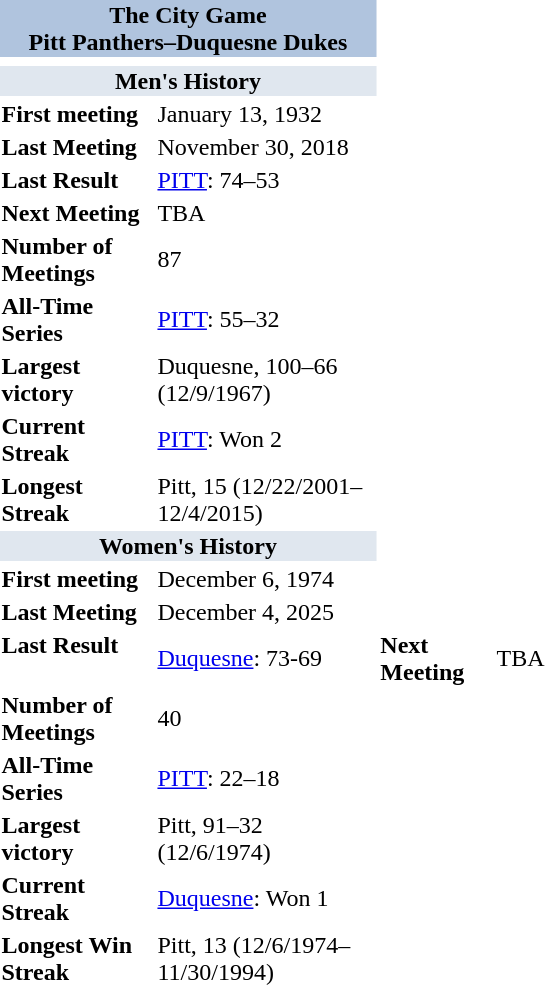<table class="toccolours" style="float: right; clear: right; margin: 0 0 1em 1em; width: 23em;">
<tr style="text-align:center;">
<th colspan="2" style="text-align: center; background-color: LightSteelBlue;">The City Game<br>Pitt Panthers–Duquesne Dukes</th>
</tr>
<tr>
<td colspan="2" style="text-align: center"></td>
</tr>
<tr>
<th style="background: #E0E7EF;" colspan="2">Men's History</th>
</tr>
<tr>
<td><strong>First meeting</strong></td>
<td>January 13, 1932</td>
</tr>
<tr>
<td style="vertical-align: top;"><strong>Last Meeting</strong></td>
<td>November 30, 2018</td>
</tr>
<tr>
<td style="vertical-align: top;"><strong>Last Result</strong></td>
<td><a href='#'>PITT</a>: 74–53</td>
</tr>
<tr>
<td style="vertical-align: top;"><strong>Next Meeting</strong></td>
<td>TBA</td>
</tr>
<tr>
<td style="vertical-align: top;"><strong>Number of Meetings</strong></td>
<td>87</td>
</tr>
<tr>
<td style="vertical-align: top;"><strong>All-Time Series</strong></td>
<td><a href='#'>PITT</a>: 55–32</td>
</tr>
<tr>
<td style="vertical-align: top;"><strong>Largest victory</strong></td>
<td>Duquesne, 100–66 (12/9/1967)</td>
</tr>
<tr>
<td style="vertical-align: top;"><strong>Current Streak</strong></td>
<td><a href='#'>PITT</a>: Won 2</td>
</tr>
<tr>
<td style="vertical-align: top;"><strong>Longest Streak</strong></td>
<td>Pitt, 15 (12/22/2001–12/4/2015)</td>
</tr>
<tr>
<th style="background: #E0E7EF;" colspan="2">Women's History</th>
</tr>
<tr>
<td><strong>First meeting</strong></td>
<td>December 6, 1974</td>
</tr>
<tr>
<td style="vertical-align: top;"><strong>Last Meeting</strong></td>
<td>December 4, 2025</td>
</tr>
<tr>
<td style="vertical-align: top;"><strong>Last Result</strong></td>
<td><a href='#'>Duquesne</a>: 73-69</td>
<td style="vertical-align: top;"><strong>Next Meeting</strong></td>
<td>TBA</td>
</tr>
<tr>
<td style="vertical-align: top;"><strong>Number of Meetings</strong></td>
<td>40</td>
</tr>
<tr>
<td style="vertical-align: top;"><strong>All-Time Series</strong></td>
<td><a href='#'>PITT</a>: 22–18</td>
</tr>
<tr>
<td style="vertical-align: top;"><strong>Largest victory</strong></td>
<td>Pitt, 91–32 (12/6/1974)</td>
</tr>
<tr>
<td style="vertical-align: top;"><strong>Current Streak</strong></td>
<td><a href='#'>Duquesne</a>: Won 1</td>
</tr>
<tr>
<td style="vertical-align: top;"><strong>Longest Win Streak</strong></td>
<td>Pitt, 13 (12/6/1974–11/30/1994)</td>
</tr>
</table>
